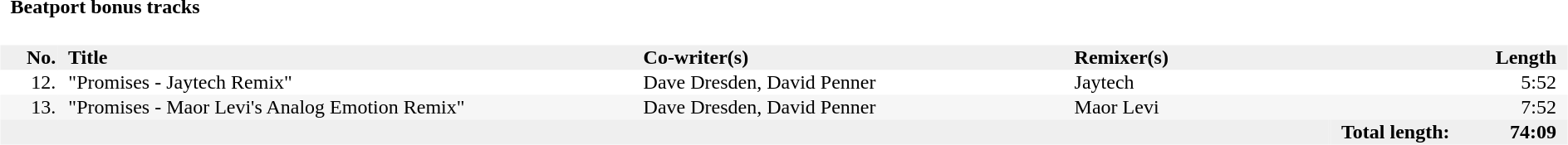<table class="collapsible collapsed" border="0" style="width:100%">
<tr>
<th style="width:10em; text-align:left">  Beatport bonus tracks</th>
</tr>
<tr>
<td colspan="2"><br><table style="width:100%" border="0" cellpadding="1" cellspacing="0">
<tr>
<th style="background:#efefef;" width="02%" align="right">     No.</th>
<th style="background:#efefef;" width="38%" align="left">  Title</th>
<th style="background:#efefef;" width="28%" align="left">Co-writer(s)</th>
<th style="background:#efefef;" width="20%" align="left">Remixer(s)</th>
<th style="background:#efefef;" width="12%" align="right">Length  </th>
</tr>
<tr>
<td style="background:#ffffff;" align="right">  12.</td>
<td style="background:#ffffff;" align="left">  "Promises - Jaytech Remix"</td>
<td style="background:#ffffff;" align="left">Dave Dresden, David Penner</td>
<td style="background:#ffffff;" align="left">Jaytech</td>
<td style="background:#ffffff;" align="right">5:52  </td>
</tr>
<tr>
<td style="background:#f6f6f6;" align="right">  13.</td>
<td style="background:#f6f6f6;" align="left">  "Promises - Maor Levi's Analog Emotion Remix"</td>
<td style="background:#f6f6f6;" align="left">Dave Dresden, David Penner</td>
<td style="background:#f6f6f6;" align="left">Maor Levi</td>
<td style="background:#f6f6f6;" align="right">7:52  </td>
</tr>
</table>
<table border="0" cellpadding="1" cellspacing="0">
<tr>
<th style="background:#efefef;" width="85%" align="left"></th>
<th style="background:#efefef;" width="00%" align="left"></th>
<th style="background:#efefef;" width="10%" align="left">  Total length:</th>
<th style="background:#efefef;" width="00%" align="left"></th>
<th style="background:#efefef;" width="05%" align="right">74:09  </th>
</tr>
</table>
</td>
</tr>
</table>
